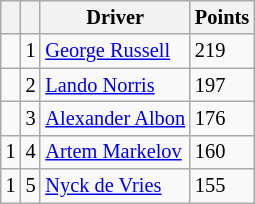<table class="wikitable" style="font-size: 85%;">
<tr>
<th></th>
<th></th>
<th>Driver</th>
<th>Points</th>
</tr>
<tr>
<td></td>
<td align="center">1</td>
<td> <a href='#'>George Russell</a></td>
<td>219</td>
</tr>
<tr>
<td></td>
<td align="center">2</td>
<td> <a href='#'>Lando Norris</a></td>
<td>197</td>
</tr>
<tr>
<td></td>
<td align="center">3</td>
<td> <a href='#'>Alexander Albon</a></td>
<td>176</td>
</tr>
<tr>
<td> 1</td>
<td align="center">4</td>
<td> <a href='#'>Artem Markelov</a></td>
<td>160</td>
</tr>
<tr>
<td> 1</td>
<td align="center">5</td>
<td> <a href='#'>Nyck de Vries</a></td>
<td>155</td>
</tr>
</table>
